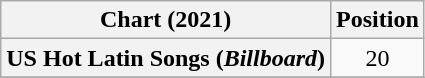<table class="wikitable plainrowheaders" style="text-align:center">
<tr>
<th scope="col">Chart (2021)</th>
<th scope="col">Position</th>
</tr>
<tr>
<th scope="row">US Hot Latin Songs (<em>Billboard</em>)</th>
<td>20</td>
</tr>
<tr>
</tr>
</table>
